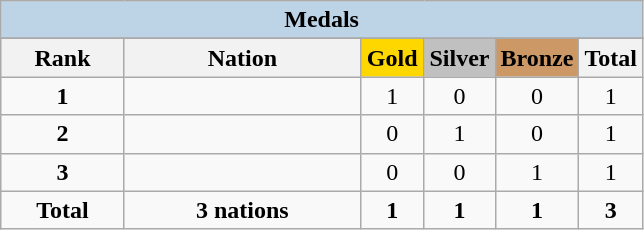<table class=wikitable style=text-align:center>
<tr>
<td colspan=6 style="background:#BCD4E6"><strong>Medals</strong></td>
</tr>
<tr>
</tr>
<tr style="background-color:#EDEDED;">
<th width=75px class="hintergrundfarbe5">Rank</th>
<th width=150px class="hintergrundfarbe6">Nation</th>
<th width=35px style="background:gold">Gold</th>
<th width=35px style="background:silver">Silver</th>
<th width=35px style="background:#CC9966">Bronze</th>
<th width=35px>Total</th>
</tr>
<tr>
<td><strong>1</strong></td>
<td style="text-align:left"></td>
<td>1</td>
<td>0</td>
<td>0</td>
<td>1</td>
</tr>
<tr>
<td><strong>2</strong></td>
<td style="text-align:left"></td>
<td>0</td>
<td>1</td>
<td>0</td>
<td>1</td>
</tr>
<tr>
<td><strong>3</strong></td>
<td style="text-align:left"></td>
<td>0</td>
<td>0</td>
<td>1</td>
<td>1</td>
</tr>
<tr>
<td><strong>Total</strong></td>
<td><strong>3 nations</strong></td>
<td><strong>1</strong></td>
<td><strong>1</strong></td>
<td><strong>1</strong></td>
<td><strong>3</strong></td>
</tr>
</table>
